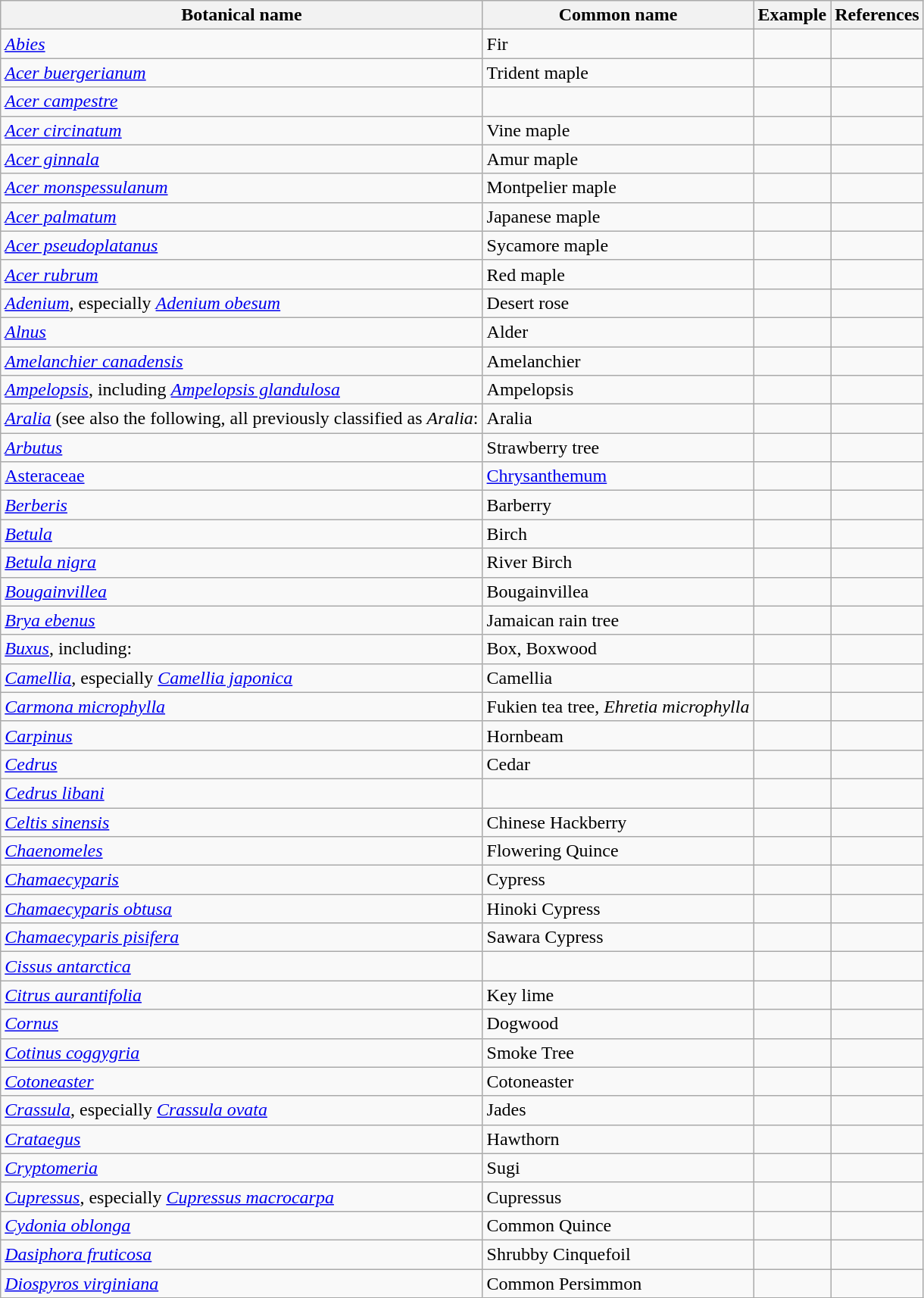<table class="wikitable" style="font-size:100%;">
<tr>
<th>Botanical name</th>
<th>Common name</th>
<th>Example</th>
<th>References</th>
</tr>
<tr>
<td><em><a href='#'>Abies</a></em></td>
<td>Fir</td>
<td></td>
<td></td>
</tr>
<tr>
<td><em><a href='#'>Acer buergerianum</a></em></td>
<td>Trident maple</td>
<td></td>
<td></td>
</tr>
<tr>
<td><em><a href='#'>Acer campestre</a></em></td>
<td></td>
<td></td>
<td></td>
</tr>
<tr>
<td><em><a href='#'>Acer circinatum</a></em></td>
<td>Vine maple</td>
<td></td>
<td></td>
</tr>
<tr>
<td><em><a href='#'>Acer ginnala</a></em></td>
<td>Amur maple</td>
<td></td>
<td></td>
</tr>
<tr>
<td><em><a href='#'>Acer monspessulanum</a></em></td>
<td>Montpelier maple</td>
<td></td>
<td></td>
</tr>
<tr>
<td><em><a href='#'>Acer palmatum</a></em></td>
<td>Japanese maple</td>
<td></td>
<td></td>
</tr>
<tr>
<td><em><a href='#'>Acer pseudoplatanus</a></em></td>
<td>Sycamore maple</td>
<td></td>
<td></td>
</tr>
<tr>
<td><em><a href='#'>Acer rubrum</a></em></td>
<td>Red maple</td>
<td></td>
<td></td>
</tr>
<tr>
<td><em><a href='#'>Adenium</a></em>, especially <em><a href='#'>Adenium obesum</a></em></td>
<td>Desert rose</td>
<td></td>
<td></td>
</tr>
<tr>
<td><em><a href='#'>Alnus</a></em></td>
<td>Alder</td>
<td></td>
<td></td>
</tr>
<tr>
<td><em><a href='#'>Amelanchier canadensis</a></em></td>
<td>Amelanchier</td>
<td></td>
<td></td>
</tr>
<tr>
<td><em><a href='#'>Ampelopsis</a></em>, including <em><a href='#'>Ampelopsis glandulosa</a></em></td>
<td>Ampelopsis</td>
<td></td>
<td></td>
</tr>
<tr>
<td><em><a href='#'>Aralia</a></em> (see also the following, all previously classified as <em>Aralia</em>: </td>
<td>Aralia</td>
<td></td>
<td></td>
</tr>
<tr>
<td><em><a href='#'>Arbutus</a></em></td>
<td>Strawberry tree</td>
<td></td>
<td></td>
</tr>
<tr>
<td><a href='#'>Asteraceae</a></td>
<td><a href='#'>Chrysanthemum</a></td>
<td></td>
<td></td>
</tr>
<tr>
<td><em><a href='#'>Berberis</a></em></td>
<td>Barberry</td>
<td></td>
<td></td>
</tr>
<tr>
<td><em><a href='#'>Betula</a></em></td>
<td>Birch</td>
<td></td>
<td></td>
</tr>
<tr>
<td><em><a href='#'>Betula nigra</a></em></td>
<td>River Birch</td>
<td></td>
<td></td>
</tr>
<tr>
<td><em><a href='#'>Bougainvillea</a></em></td>
<td>Bougainvillea</td>
<td></td>
<td></td>
</tr>
<tr>
<td><em><a href='#'>Brya ebenus</a></em></td>
<td>Jamaican rain tree</td>
<td></td>
<td></td>
</tr>
<tr>
<td><em><a href='#'>Buxus</a></em>, including: </td>
<td>Box, Boxwood</td>
<td></td>
<td></td>
</tr>
<tr>
<td><em><a href='#'>Camellia</a></em>, especially <em><a href='#'>Camellia japonica</a></em></td>
<td>Camellia</td>
<td></td>
<td></td>
</tr>
<tr>
<td><em><a href='#'>Carmona microphylla</a></em></td>
<td>Fukien tea tree, <em>Ehretia microphylla</em></td>
<td></td>
<td></td>
</tr>
<tr>
<td><em><a href='#'>Carpinus</a></em></td>
<td>Hornbeam</td>
<td></td>
<td></td>
</tr>
<tr>
<td><em><a href='#'>Cedrus</a></em></td>
<td>Cedar</td>
<td></td>
<td></td>
</tr>
<tr>
<td><em><a href='#'>Cedrus libani</a></em></td>
<td></td>
<td></td>
<td></td>
</tr>
<tr>
<td><em><a href='#'>Celtis sinensis</a></em></td>
<td>Chinese Hackberry</td>
<td></td>
<td></td>
</tr>
<tr>
<td><em><a href='#'>Chaenomeles</a></em></td>
<td>Flowering Quince</td>
<td></td>
<td></td>
</tr>
<tr>
<td><em><a href='#'>Chamaecyparis</a></em></td>
<td>Cypress</td>
<td></td>
<td></td>
</tr>
<tr>
<td><em><a href='#'>Chamaecyparis obtusa</a></em></td>
<td>Hinoki Cypress</td>
<td></td>
<td></td>
</tr>
<tr>
<td><em><a href='#'>Chamaecyparis pisifera</a></em></td>
<td>Sawara Cypress</td>
<td></td>
<td></td>
</tr>
<tr>
<td><em><a href='#'>Cissus antarctica</a></em></td>
<td></td>
<td></td>
<td></td>
</tr>
<tr>
<td><em><a href='#'>Citrus aurantifolia</a></em></td>
<td>Key lime</td>
<td></td>
<td></td>
</tr>
<tr>
<td><em><a href='#'>Cornus</a></em></td>
<td>Dogwood</td>
<td></td>
<td></td>
</tr>
<tr>
<td><em><a href='#'>Cotinus coggygria</a></em></td>
<td>Smoke Tree</td>
<td></td>
<td></td>
</tr>
<tr>
<td><em><a href='#'>Cotoneaster</a></em></td>
<td>Cotoneaster</td>
<td></td>
<td></td>
</tr>
<tr>
<td><em><a href='#'>Crassula</a></em>, especially <em><a href='#'>Crassula ovata</a></em></td>
<td>Jades</td>
<td></td>
<td></td>
</tr>
<tr>
<td><em><a href='#'>Crataegus</a></em></td>
<td>Hawthorn</td>
<td></td>
<td></td>
</tr>
<tr>
<td><em><a href='#'>Cryptomeria</a></em></td>
<td>Sugi</td>
<td></td>
<td></td>
</tr>
<tr>
<td><em><a href='#'>Cupressus</a></em>, especially <em><a href='#'>Cupressus macrocarpa</a></em></td>
<td>Cupressus</td>
<td></td>
<td></td>
</tr>
<tr>
<td><em><a href='#'>Cydonia oblonga</a></em></td>
<td>Common Quince</td>
<td></td>
<td></td>
</tr>
<tr>
<td><em><a href='#'>Dasiphora fruticosa</a></em></td>
<td>Shrubby Cinquefoil</td>
<td></td>
<td></td>
</tr>
<tr>
<td><em><a href='#'>Diospyros virginiana</a></em></td>
<td>Common Persimmon</td>
<td></td>
<td></td>
</tr>
</table>
